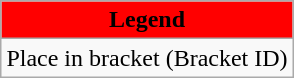<table class="wikitable" style="margin:1em auto; text-align:center;" font-size:85%>
<tr>
<th style="background:red ;"><strong>Legend</strong></th>
</tr>
<tr>
<td>Place in bracket (Bracket ID)</td>
</tr>
</table>
